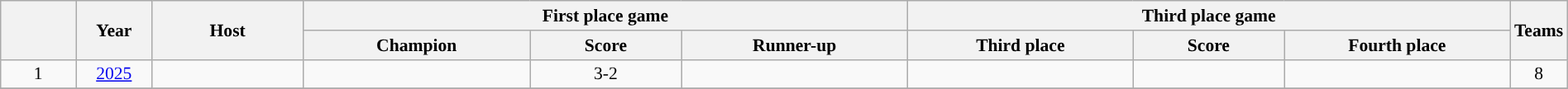<table class="wikitable" style="font-size:90%; text-align:center; width:100%;">
<tr>
<th rowspan="2" style="width:5%;"></th>
<th rowspan="2" style="width:5%;">Year</th>
<th rowspan="2" style="width:10%;">Host</th>
<th colspan="3">First place game</th>
<th colspan="3">Third place game</th>
<th rowspan="2" style="width:5%;">Teams</th>
</tr>
<tr>
<th style="width:15%;"> Champion</th>
<th style="width:10%;">Score</th>
<th style="width:15%;"> Runner-up</th>
<th style="width:15%;"> Third place</th>
<th style="width:10%;">Score</th>
<th style="width:15%;"> Fourth place</th>
</tr>
<tr>
<td>1</td>
<td><a href='#'>2025</a></td>
<td style="text-align:left"></td>
<td></td>
<td>3-2</td>
<td></td>
<td></td>
<td></td>
<td></td>
<td>8</td>
</tr>
<tr>
</tr>
</table>
